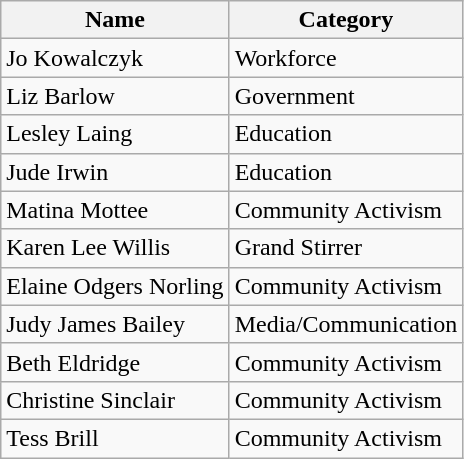<table class="wikitable">
<tr>
<th>Name</th>
<th>Category</th>
</tr>
<tr>
<td>Jo Kowalczyk</td>
<td>Workforce</td>
</tr>
<tr>
<td>Liz Barlow</td>
<td>Government</td>
</tr>
<tr>
<td>Lesley Laing</td>
<td>Education</td>
</tr>
<tr>
<td>Jude Irwin</td>
<td>Education</td>
</tr>
<tr>
<td>Matina Mottee</td>
<td>Community Activism</td>
</tr>
<tr>
<td>Karen Lee Willis</td>
<td>Grand Stirrer</td>
</tr>
<tr>
<td>Elaine Odgers Norling</td>
<td>Community Activism</td>
</tr>
<tr>
<td>Judy James Bailey</td>
<td>Media/Communication</td>
</tr>
<tr>
<td>Beth Eldridge</td>
<td>Community Activism</td>
</tr>
<tr>
<td>Christine Sinclair</td>
<td>Community Activism</td>
</tr>
<tr>
<td>Tess Brill</td>
<td>Community Activism</td>
</tr>
</table>
